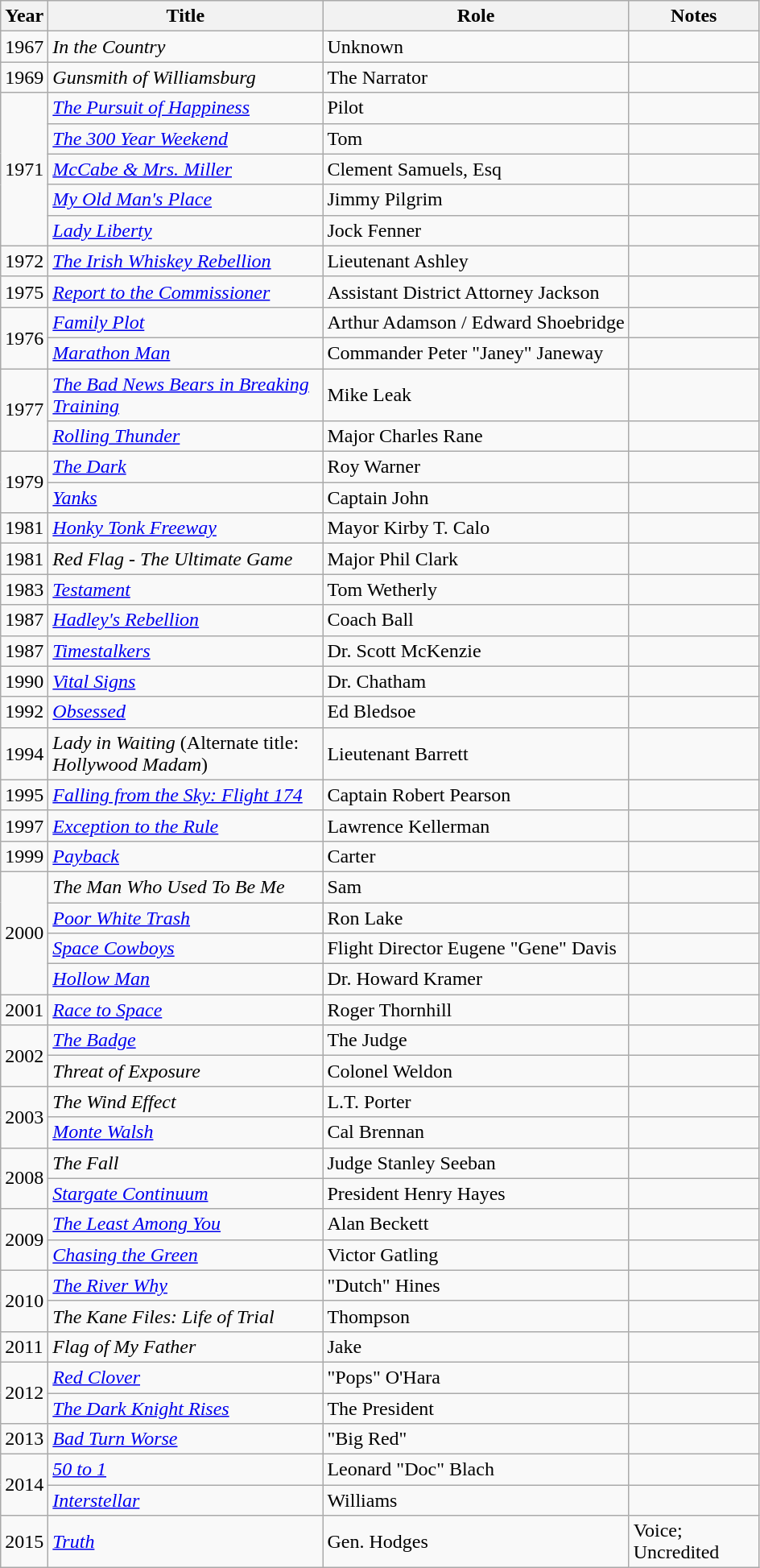<table class="wikitable sortable">
<tr>
<th>Year</th>
<th width="220">Title</th>
<th>Role</th>
<th width="100">Notes</th>
</tr>
<tr>
<td>1967</td>
<td><em>In the Country</em></td>
<td>Unknown</td>
</tr>
<tr>
<td>1969</td>
<td><em>Gunsmith of Williamsburg</em></td>
<td>The Narrator</td>
<td></td>
</tr>
<tr>
<td rowspan='5'>1971</td>
<td><em><a href='#'>The Pursuit of Happiness</a></em></td>
<td>Pilot</td>
<td></td>
</tr>
<tr>
<td><em><a href='#'>The 300 Year Weekend</a></em></td>
<td>Tom</td>
<td></td>
</tr>
<tr>
<td><em><a href='#'>McCabe & Mrs. Miller</a></em></td>
<td>Clement Samuels, Esq</td>
<td></td>
</tr>
<tr>
<td><em><a href='#'>My Old Man's Place</a></em></td>
<td>Jimmy Pilgrim</td>
<td></td>
</tr>
<tr>
<td><em><a href='#'>Lady Liberty</a></em></td>
<td>Jock Fenner</td>
<td></td>
</tr>
<tr>
<td>1972</td>
<td><em><a href='#'>The Irish Whiskey Rebellion</a></em></td>
<td>Lieutenant Ashley</td>
<td></td>
</tr>
<tr>
<td>1975</td>
<td><em><a href='#'>Report to the Commissioner</a></em></td>
<td>Assistant District Attorney Jackson</td>
<td></td>
</tr>
<tr>
<td rowspan='2'>1976</td>
<td><em><a href='#'>Family Plot</a></em></td>
<td>Arthur Adamson / Edward Shoebridge</td>
<td></td>
</tr>
<tr>
<td><em><a href='#'>Marathon Man</a></em></td>
<td>Commander Peter "Janey" Janeway</td>
<td></td>
</tr>
<tr>
<td rowspan='2'>1977</td>
<td><em><a href='#'>The Bad News Bears in Breaking Training</a></em></td>
<td>Mike Leak</td>
<td></td>
</tr>
<tr>
<td><em><a href='#'>Rolling Thunder</a></em></td>
<td>Major Charles Rane</td>
<td></td>
</tr>
<tr>
<td rowspan='2'>1979</td>
<td><em><a href='#'>The Dark</a></em></td>
<td>Roy Warner</td>
<td></td>
</tr>
<tr>
<td><em><a href='#'>Yanks</a></em></td>
<td>Captain John</td>
<td></td>
</tr>
<tr>
<td>1981</td>
<td><em><a href='#'>Honky Tonk Freeway</a></em></td>
<td>Mayor Kirby T. Calo</td>
<td></td>
</tr>
<tr>
<td>1981</td>
<td><em>Red Flag - The Ultimate Game</em></td>
<td>Major Phil Clark</td>
<td></td>
</tr>
<tr>
<td>1983</td>
<td><em><a href='#'>Testament</a></em></td>
<td>Tom Wetherly</td>
<td></td>
</tr>
<tr>
<td>1987</td>
<td><em><a href='#'>Hadley's Rebellion</a></em></td>
<td>Coach Ball</td>
<td></td>
</tr>
<tr>
<td>1987</td>
<td><em><a href='#'>Timestalkers</a></em></td>
<td>Dr. Scott McKenzie</td>
<td></td>
</tr>
<tr>
<td>1990</td>
<td><em><a href='#'>Vital Signs</a></em></td>
<td>Dr. Chatham</td>
<td></td>
</tr>
<tr>
<td>1992</td>
<td><em><a href='#'>Obsessed</a></em></td>
<td>Ed Bledsoe</td>
<td></td>
</tr>
<tr>
<td>1994</td>
<td><em>Lady in Waiting</em> (Alternate title: <em>Hollywood Madam</em>)</td>
<td>Lieutenant Barrett</td>
<td></td>
</tr>
<tr>
<td>1995</td>
<td><em><a href='#'>Falling from the Sky: Flight 174</a></em></td>
<td>Captain Robert Pearson</td>
<td></td>
</tr>
<tr>
<td>1997</td>
<td><em><a href='#'>Exception to the Rule</a></em></td>
<td>Lawrence Kellerman</td>
<td></td>
</tr>
<tr>
<td>1999</td>
<td><em><a href='#'>Payback</a></em></td>
<td>Carter</td>
<td></td>
</tr>
<tr>
<td rowspan='4'>2000</td>
<td><em>The Man Who Used To Be Me</em></td>
<td>Sam</td>
<td></td>
</tr>
<tr>
<td><em><a href='#'>Poor White Trash</a></em></td>
<td>Ron Lake</td>
<td></td>
</tr>
<tr>
<td><em><a href='#'>Space Cowboys</a></em></td>
<td>Flight Director Eugene "Gene" Davis</td>
<td></td>
</tr>
<tr>
<td><em><a href='#'>Hollow Man</a></em></td>
<td>Dr. Howard Kramer</td>
<td></td>
</tr>
<tr>
<td>2001</td>
<td><em><a href='#'>Race to Space</a></em></td>
<td>Roger Thornhill</td>
<td></td>
</tr>
<tr>
<td rowspan='2'>2002</td>
<td><em><a href='#'>The Badge</a></em></td>
<td>The Judge</td>
<td></td>
</tr>
<tr>
<td><em>Threat of Exposure</em></td>
<td>Colonel Weldon</td>
<td></td>
</tr>
<tr>
<td rowspan='2'>2003</td>
<td><em>The Wind Effect</em></td>
<td>L.T. Porter</td>
<td></td>
</tr>
<tr>
<td><em><a href='#'>Monte Walsh</a></em></td>
<td>Cal Brennan</td>
<td></td>
</tr>
<tr>
<td rowspan='2'>2008</td>
<td><em>The Fall</em></td>
<td>Judge Stanley Seeban</td>
<td></td>
</tr>
<tr>
<td><em><a href='#'>Stargate Continuum</a></em></td>
<td>President Henry Hayes</td>
<td></td>
</tr>
<tr>
<td rowspan='2'>2009</td>
<td><em><a href='#'>The Least Among You</a></em></td>
<td>Alan Beckett</td>
<td></td>
</tr>
<tr>
<td><em><a href='#'>Chasing the Green</a></em></td>
<td>Victor Gatling</td>
<td></td>
</tr>
<tr>
<td rowspan='2'>2010</td>
<td><em><a href='#'>The River Why</a></em></td>
<td>"Dutch" Hines</td>
<td></td>
</tr>
<tr>
<td><em>The Kane Files: Life of Trial</em></td>
<td>Thompson</td>
<td></td>
</tr>
<tr>
<td>2011</td>
<td><em>Flag of My Father</em></td>
<td>Jake</td>
<td></td>
</tr>
<tr>
<td rowspan='2'>2012</td>
<td><em><a href='#'>Red Clover</a></em></td>
<td>"Pops" O'Hara</td>
<td></td>
</tr>
<tr>
<td><em><a href='#'>The Dark Knight Rises</a></em></td>
<td>The President</td>
<td></td>
</tr>
<tr>
<td>2013</td>
<td><em><a href='#'>Bad Turn Worse</a></em></td>
<td>"Big Red"</td>
<td></td>
</tr>
<tr>
<td rowspan='2'>2014</td>
<td><em><a href='#'>50 to 1</a></em></td>
<td>Leonard "Doc" Blach</td>
<td></td>
</tr>
<tr>
<td><em><a href='#'>Interstellar</a></em></td>
<td>Williams</td>
<td></td>
</tr>
<tr>
<td>2015</td>
<td><em><a href='#'>Truth</a></em></td>
<td>Gen. Hodges</td>
<td>Voice; Uncredited</td>
</tr>
</table>
